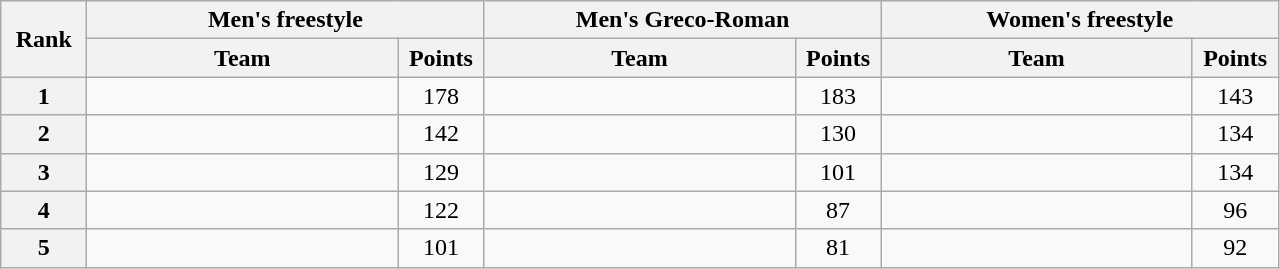<table class="wikitable" style="text-align:center;">
<tr>
<th rowspan="2" width="50">Rank</th>
<th colspan="2">Men's freestyle</th>
<th colspan="2">Men's Greco-Roman</th>
<th colspan="2">Women's freestyle</th>
</tr>
<tr>
<th width="200">Team</th>
<th width="50">Points</th>
<th width="200">Team</th>
<th width="50">Points</th>
<th width="200">Team</th>
<th width="50">Points</th>
</tr>
<tr>
<th>1</th>
<td align="left"></td>
<td>178</td>
<td align="left"></td>
<td>183</td>
<td align="left"></td>
<td>143</td>
</tr>
<tr>
<th>2</th>
<td align="left"></td>
<td>142</td>
<td align="left"></td>
<td>130</td>
<td align="left"></td>
<td>134</td>
</tr>
<tr>
<th>3</th>
<td align="left"></td>
<td>129</td>
<td align="left"></td>
<td>101</td>
<td align="left"></td>
<td>134</td>
</tr>
<tr>
<th>4</th>
<td align="left"></td>
<td>122</td>
<td align="left"></td>
<td>87</td>
<td align="left"></td>
<td>96</td>
</tr>
<tr>
<th>5</th>
<td align="left"></td>
<td>101</td>
<td align="left"></td>
<td>81</td>
<td align="left"></td>
<td>92</td>
</tr>
</table>
